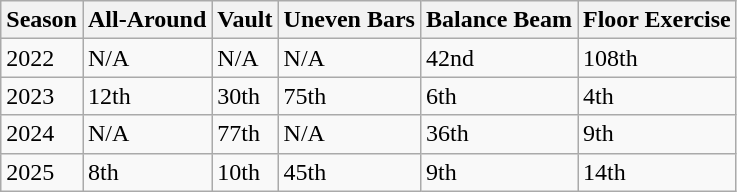<table class="wikitable">
<tr>
<th>Season</th>
<th>All-Around</th>
<th>Vault</th>
<th>Uneven Bars</th>
<th>Balance Beam</th>
<th>Floor Exercise</th>
</tr>
<tr>
<td>2022</td>
<td>N/A</td>
<td>N/A</td>
<td>N/A</td>
<td>42nd</td>
<td>108th</td>
</tr>
<tr>
<td>2023</td>
<td>12th</td>
<td>30th</td>
<td>75th</td>
<td>6th</td>
<td>4th</td>
</tr>
<tr>
<td>2024</td>
<td>N/A</td>
<td>77th</td>
<td>N/A</td>
<td>36th</td>
<td>9th</td>
</tr>
<tr>
<td>2025</td>
<td>8th</td>
<td>10th</td>
<td>45th</td>
<td>9th</td>
<td>14th</td>
</tr>
</table>
